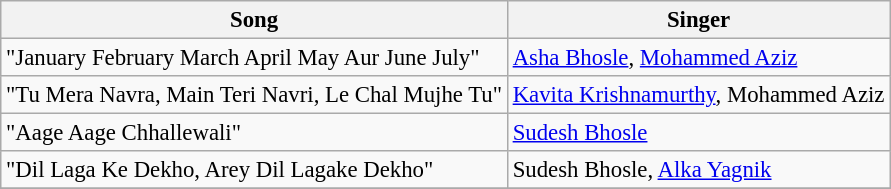<table class="wikitable" style="font-size:95%;">
<tr>
<th>Song</th>
<th>Singer</th>
</tr>
<tr>
<td>"January February March April May Aur June July"</td>
<td><a href='#'>Asha Bhosle</a>, <a href='#'>Mohammed Aziz</a></td>
</tr>
<tr>
<td>"Tu Mera Navra, Main Teri Navri, Le Chal Mujhe Tu"</td>
<td><a href='#'>Kavita Krishnamurthy</a>, Mohammed Aziz</td>
</tr>
<tr>
<td>"Aage Aage Chhallewali"</td>
<td><a href='#'>Sudesh Bhosle</a></td>
</tr>
<tr>
<td>"Dil Laga Ke Dekho, Arey Dil Lagake Dekho"</td>
<td>Sudesh Bhosle, <a href='#'>Alka Yagnik</a></td>
</tr>
<tr>
</tr>
</table>
